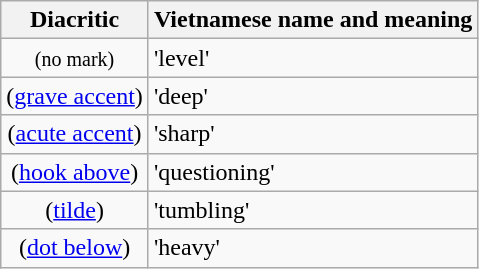<table class="wikitable">
<tr>
<th>Diacritic</th>
<th>Vietnamese name and meaning</th>
</tr>
<tr>
<td align="center"><small>(no mark)</small></td>
<td> 'level'</td>
</tr>
<tr>
<td align="center"> (<a href='#'>grave accent</a>)</td>
<td> 'deep'</td>
</tr>
<tr>
<td align="center"> (<a href='#'>acute accent</a>)</td>
<td> 'sharp'</td>
</tr>
<tr>
<td align="center"> (<a href='#'>hook above</a>)</td>
<td> 'questioning'</td>
</tr>
<tr>
<td align="center"> (<a href='#'>tilde</a>)</td>
<td> 'tumbling'</td>
</tr>
<tr>
<td align="center"> (<a href='#'>dot below</a>)</td>
<td> 'heavy'</td>
</tr>
</table>
